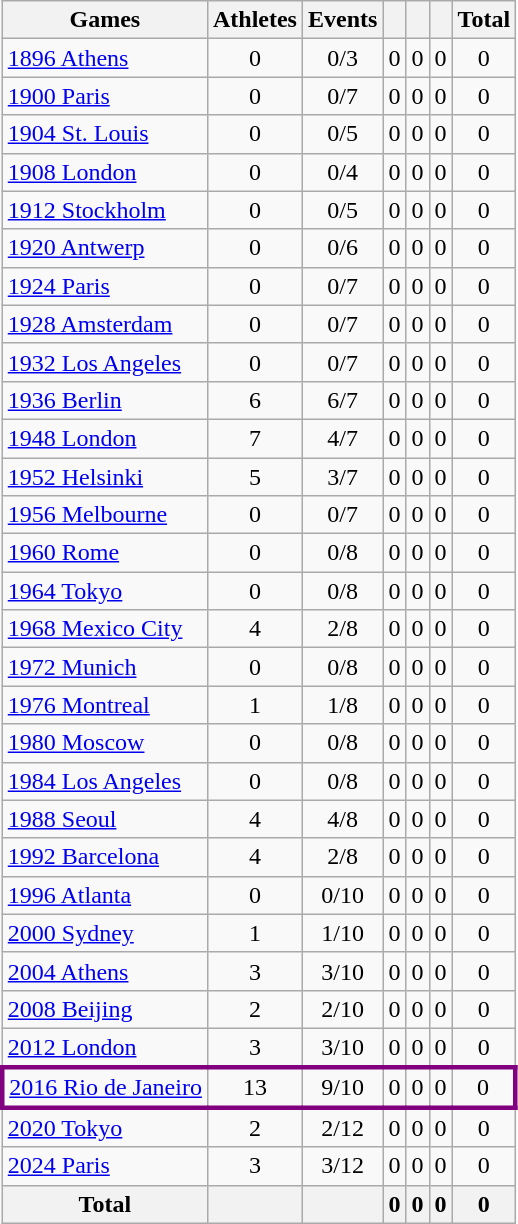<table class="wikitable sortable" style="text-align:center">
<tr>
<th>Games</th>
<th>Athletes</th>
<th>Events</th>
<th width:3em; font-weight:bold;"></th>
<th width:3em; font-weight:bold;"></th>
<th width:3em; font-weight:bold;"></th>
<th style="width:3; font-weight:bold;">Total</th>
</tr>
<tr>
<td align=left> <a href='#'>1896 Athens</a></td>
<td>0</td>
<td>0/3</td>
<td>0</td>
<td>0</td>
<td>0</td>
<td>0</td>
</tr>
<tr>
<td align=left> <a href='#'>1900 Paris</a></td>
<td>0</td>
<td>0/7</td>
<td>0</td>
<td>0</td>
<td>0</td>
<td>0</td>
</tr>
<tr>
<td align=left> <a href='#'>1904 St. Louis</a></td>
<td>0</td>
<td>0/5</td>
<td>0</td>
<td>0</td>
<td>0</td>
<td>0</td>
</tr>
<tr>
<td align=left> <a href='#'>1908 London</a></td>
<td>0</td>
<td>0/4</td>
<td>0</td>
<td>0</td>
<td>0</td>
<td>0</td>
</tr>
<tr>
<td align=left> <a href='#'>1912 Stockholm</a></td>
<td>0</td>
<td>0/5</td>
<td>0</td>
<td>0</td>
<td>0</td>
<td>0</td>
</tr>
<tr>
<td align=left> <a href='#'>1920 Antwerp</a></td>
<td>0</td>
<td>0/6</td>
<td>0</td>
<td>0</td>
<td>0</td>
<td>0</td>
</tr>
<tr>
<td align=left> <a href='#'>1924 Paris</a></td>
<td>0</td>
<td>0/7</td>
<td>0</td>
<td>0</td>
<td>0</td>
<td>0</td>
</tr>
<tr>
<td align=left> <a href='#'>1928 Amsterdam</a></td>
<td>0</td>
<td>0/7</td>
<td>0</td>
<td>0</td>
<td>0</td>
<td>0</td>
</tr>
<tr>
<td align=left> <a href='#'>1932 Los Angeles</a></td>
<td>0</td>
<td>0/7</td>
<td>0</td>
<td>0</td>
<td>0</td>
<td>0</td>
</tr>
<tr>
<td align=left> <a href='#'>1936 Berlin</a></td>
<td>6</td>
<td>6/7</td>
<td>0</td>
<td>0</td>
<td>0</td>
<td>0</td>
</tr>
<tr>
<td align=left> <a href='#'>1948 London</a></td>
<td>7</td>
<td>4/7</td>
<td>0</td>
<td>0</td>
<td>0</td>
<td>0</td>
</tr>
<tr>
<td align=left> <a href='#'>1952 Helsinki</a></td>
<td>5</td>
<td>3/7</td>
<td>0</td>
<td>0</td>
<td>0</td>
<td>0</td>
</tr>
<tr>
<td align=left> <a href='#'>1956 Melbourne</a></td>
<td>0</td>
<td>0/7</td>
<td>0</td>
<td>0</td>
<td>0</td>
<td>0</td>
</tr>
<tr>
<td align=left> <a href='#'>1960 Rome</a></td>
<td>0</td>
<td>0/8</td>
<td>0</td>
<td>0</td>
<td>0</td>
<td>0</td>
</tr>
<tr>
<td align=left> <a href='#'>1964 Tokyo</a></td>
<td>0</td>
<td>0/8</td>
<td>0</td>
<td>0</td>
<td>0</td>
<td>0</td>
</tr>
<tr>
<td align=left> <a href='#'>1968 Mexico City</a></td>
<td>4</td>
<td>2/8</td>
<td>0</td>
<td>0</td>
<td>0</td>
<td>0</td>
</tr>
<tr>
<td align=left> <a href='#'>1972 Munich</a></td>
<td>0</td>
<td>0/8</td>
<td>0</td>
<td>0</td>
<td>0</td>
<td>0</td>
</tr>
<tr>
<td align=left> <a href='#'>1976 Montreal</a></td>
<td>1</td>
<td>1/8</td>
<td>0</td>
<td>0</td>
<td>0</td>
<td>0</td>
</tr>
<tr>
<td align=left> <a href='#'>1980 Moscow</a></td>
<td>0</td>
<td>0/8</td>
<td>0</td>
<td>0</td>
<td>0</td>
<td>0</td>
</tr>
<tr>
<td align=left> <a href='#'>1984 Los Angeles</a></td>
<td>0</td>
<td>0/8</td>
<td>0</td>
<td>0</td>
<td>0</td>
<td>0</td>
</tr>
<tr>
<td align=left> <a href='#'>1988 Seoul</a></td>
<td>4</td>
<td>4/8</td>
<td>0</td>
<td>0</td>
<td>0</td>
<td>0</td>
</tr>
<tr>
<td align=left>  <a href='#'>1992 Barcelona</a></td>
<td>4</td>
<td>2/8</td>
<td>0</td>
<td>0</td>
<td>0</td>
<td>0</td>
</tr>
<tr>
<td align=left>  <a href='#'>1996 Atlanta</a></td>
<td>0</td>
<td>0/10</td>
<td>0</td>
<td>0</td>
<td>0</td>
<td>0</td>
</tr>
<tr>
<td align=left> <a href='#'>2000 Sydney</a></td>
<td>1</td>
<td>1/10</td>
<td>0</td>
<td>0</td>
<td>0</td>
<td>0</td>
</tr>
<tr>
<td align=left> <a href='#'>2004 Athens</a></td>
<td>3</td>
<td>3/10</td>
<td>0</td>
<td>0</td>
<td>0</td>
<td>0</td>
</tr>
<tr>
<td align=left> <a href='#'>2008 Beijing</a></td>
<td>2</td>
<td>2/10</td>
<td>0</td>
<td>0</td>
<td>0</td>
<td>0</td>
</tr>
<tr>
<td align=left> <a href='#'>2012 London</a></td>
<td>3</td>
<td>3/10</td>
<td>0</td>
<td>0</td>
<td>0</td>
<td>0</td>
</tr>
<tr>
</tr>
<tr align=center style="border: 3px solid purple">
<td align=left> <a href='#'>2016 Rio de Janeiro</a></td>
<td>13</td>
<td>9/10</td>
<td>0</td>
<td>0</td>
<td>0</td>
<td>0</td>
</tr>
<tr>
<td align=left> <a href='#'>2020 Tokyo</a></td>
<td>2</td>
<td>2/12</td>
<td>0</td>
<td>0</td>
<td>0</td>
<td>0</td>
</tr>
<tr>
<td align=left> <a href='#'>2024 Paris</a></td>
<td>3</td>
<td>3/12</td>
<td>0</td>
<td>0</td>
<td>0</td>
<td>0</td>
</tr>
<tr>
<th>Total</th>
<th></th>
<th></th>
<th>0</th>
<th>0</th>
<th>0</th>
<th>0</th>
</tr>
</table>
